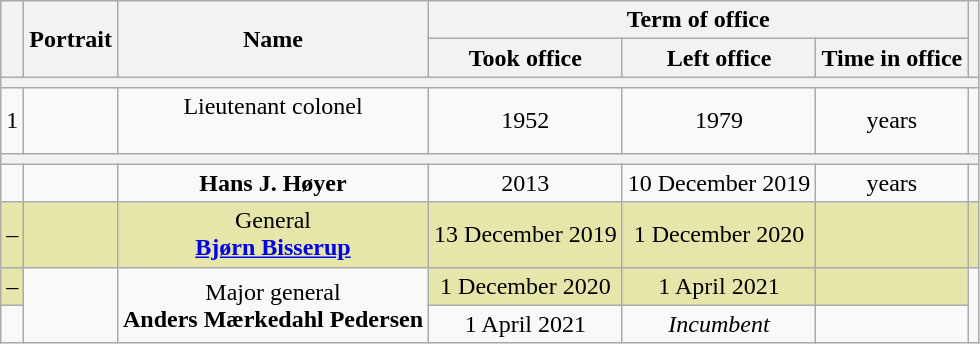<table class="wikitable" style="text-align:center">
<tr>
<th rowspan=2></th>
<th rowspan=2>Portrait</th>
<th rowspan=2>Name<br></th>
<th colspan=3>Term of office</th>
<th rowspan=2></th>
</tr>
<tr>
<th>Took office</th>
<th>Left office</th>
<th>Time in office</th>
</tr>
<tr>
<th colspan=7></th>
</tr>
<tr>
<td>1</td>
<td></td>
<td>Lieutenant colonel<br><strong></strong><br></td>
<td>1952</td>
<td>1979</td>
<td> years</td>
<td></td>
</tr>
<tr>
<th colspan=7></th>
</tr>
<tr>
<td></td>
<td></td>
<td><strong>Hans J. Høyer</strong><br></td>
<td>2013</td>
<td>10 December 2019</td>
<td> years</td>
<td></td>
</tr>
<tr style="background:#e6e6aa;">
<td>–</td>
<td></td>
<td>General<br><strong><a href='#'>Bjørn Bisserup</a></strong><br></td>
<td>13 December 2019</td>
<td>1 December 2020</td>
<td></td>
<td></td>
</tr>
<tr>
<td style="background:#e6e6aa;">–</td>
<td rowspan=2></td>
<td rowspan=2>Major general<br><strong>Anders Mærkedahl Pedersen</strong><br></td>
<td style="background:#e6e6aa;">1 December 2020</td>
<td style="background:#e6e6aa;">1 April 2021</td>
<td style="background:#e6e6aa;"></td>
<td rowspan=2></td>
</tr>
<tr>
<td></td>
<td>1 April 2021</td>
<td><em>Incumbent</em></td>
<td></td>
</tr>
</table>
